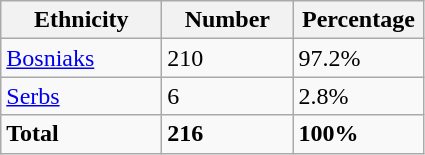<table class="wikitable">
<tr>
<th width="100px">Ethnicity</th>
<th width="80px">Number</th>
<th width="80px">Percentage</th>
</tr>
<tr>
<td><a href='#'>Bosniaks</a></td>
<td>210</td>
<td>97.2%</td>
</tr>
<tr>
<td><a href='#'>Serbs</a></td>
<td>6</td>
<td>2.8%</td>
</tr>
<tr>
<td><strong>Total</strong></td>
<td><strong>216</strong></td>
<td><strong>100%</strong></td>
</tr>
</table>
